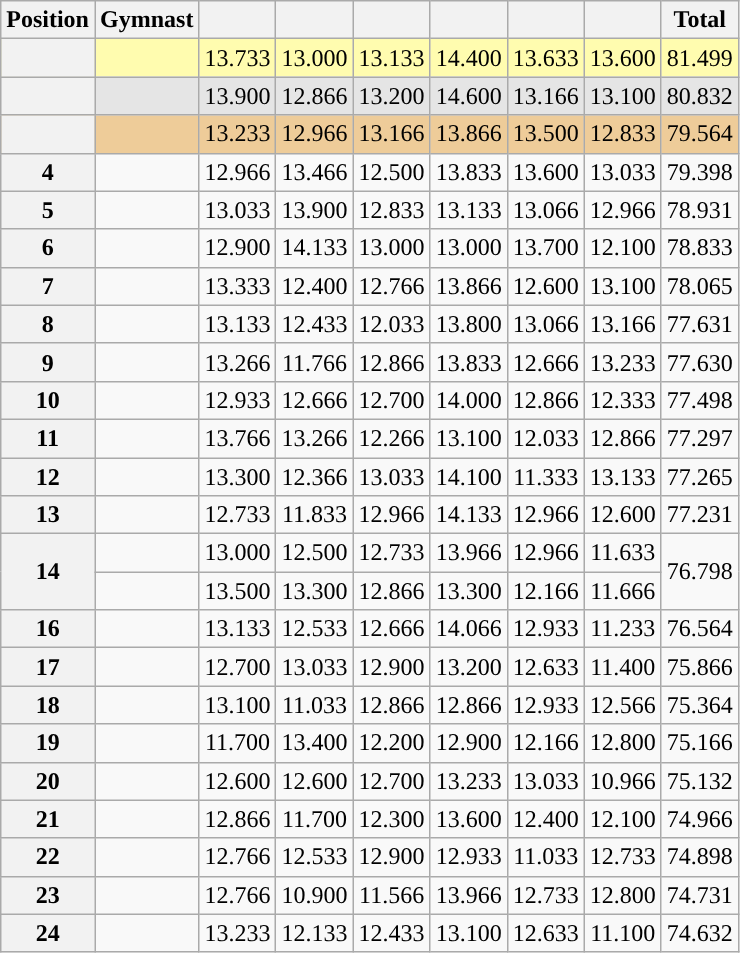<table class="wikitable sortable" style="text-align:center; font-size:100%">
<tr>
<th>Position</th>
<th>Gymnast</th>
<th></th>
<th></th>
<th></th>
<th></th>
<th></th>
<th></th>
<th>Total</th>
</tr>
<tr style="background:#fffcaf;">
<th scope="row" style="text-align:center"></th>
<td style="text-align:left;"></td>
<td>13.733</td>
<td>13.000</td>
<td>13.133</td>
<td>14.400</td>
<td>13.633</td>
<td>13.600</td>
<td>81.499</td>
</tr>
<tr style="background:#e5e5e5;">
<th scope="row" style="text-align:center"></th>
<td style="text-align:left;"></td>
<td>13.900</td>
<td>12.866</td>
<td>13.200</td>
<td>14.600</td>
<td>13.166</td>
<td>13.100</td>
<td>80.832</td>
</tr>
<tr style="background:#ec9;">
<th scope="row" style="text-align:center"></th>
<td style="text-align:left;"></td>
<td>13.233</td>
<td>12.966</td>
<td>13.166</td>
<td>13.866</td>
<td>13.500</td>
<td>12.833</td>
<td>79.564</td>
</tr>
<tr>
<th>4</th>
<td style="text-align:left;"></td>
<td>12.966</td>
<td>13.466</td>
<td>12.500</td>
<td>13.833</td>
<td>13.600</td>
<td>13.033</td>
<td>79.398</td>
</tr>
<tr>
<th>5</th>
<td style="text-align:left;"></td>
<td>13.033</td>
<td>13.900</td>
<td>12.833</td>
<td>13.133</td>
<td>13.066</td>
<td>12.966</td>
<td>78.931</td>
</tr>
<tr>
<th>6</th>
<td style="text-align:left;"></td>
<td>12.900</td>
<td>14.133</td>
<td>13.000</td>
<td>13.000</td>
<td>13.700</td>
<td>12.100</td>
<td>78.833</td>
</tr>
<tr>
<th>7</th>
<td style="text-align:left;"></td>
<td>13.333</td>
<td>12.400</td>
<td>12.766</td>
<td>13.866</td>
<td>12.600</td>
<td>13.100</td>
<td>78.065</td>
</tr>
<tr>
<th>8</th>
<td style="text-align:left;"></td>
<td>13.133</td>
<td>12.433</td>
<td>12.033</td>
<td>13.800</td>
<td>13.066</td>
<td>13.166</td>
<td>77.631</td>
</tr>
<tr>
<th>9</th>
<td style="text-align:left;"></td>
<td>13.266</td>
<td>11.766</td>
<td>12.866</td>
<td>13.833</td>
<td>12.666</td>
<td>13.233</td>
<td>77.630</td>
</tr>
<tr>
<th>10</th>
<td style="text-align:left;"></td>
<td>12.933</td>
<td>12.666</td>
<td>12.700</td>
<td>14.000</td>
<td>12.866</td>
<td>12.333</td>
<td>77.498</td>
</tr>
<tr>
<th>11</th>
<td style="text-align:left;"></td>
<td>13.766</td>
<td>13.266</td>
<td>12.266</td>
<td>13.100</td>
<td>12.033</td>
<td>12.866</td>
<td>77.297</td>
</tr>
<tr>
<th>12</th>
<td style="text-align:left;"></td>
<td>13.300</td>
<td>12.366</td>
<td>13.033</td>
<td>14.100</td>
<td>11.333</td>
<td>13.133</td>
<td>77.265</td>
</tr>
<tr>
<th>13</th>
<td style="text-align:left;"></td>
<td>12.733</td>
<td>11.833</td>
<td>12.966</td>
<td>14.133</td>
<td>12.966</td>
<td>12.600</td>
<td>77.231</td>
</tr>
<tr>
<th rowspan="2">14</th>
<td style="text-align:left;"></td>
<td>13.000</td>
<td>12.500</td>
<td>12.733</td>
<td>13.966</td>
<td>12.966</td>
<td>11.633</td>
<td rowspan="2">76.798</td>
</tr>
<tr>
<td style="text-align:left;"></td>
<td>13.500</td>
<td>13.300</td>
<td>12.866</td>
<td>13.300</td>
<td>12.166</td>
<td>11.666</td>
</tr>
<tr>
<th>16</th>
<td style="text-align:left;"></td>
<td>13.133</td>
<td>12.533</td>
<td>12.666</td>
<td>14.066</td>
<td>12.933</td>
<td>11.233</td>
<td>76.564</td>
</tr>
<tr>
<th>17</th>
<td style="text-align:left;"></td>
<td>12.700</td>
<td>13.033</td>
<td>12.900</td>
<td>13.200</td>
<td>12.633</td>
<td>11.400</td>
<td>75.866</td>
</tr>
<tr>
<th>18</th>
<td style="text-align:left;"></td>
<td>13.100</td>
<td>11.033</td>
<td>12.866</td>
<td>12.866</td>
<td>12.933</td>
<td>12.566</td>
<td>75.364</td>
</tr>
<tr>
<th>19</th>
<td style="text-align:left;"></td>
<td>11.700</td>
<td>13.400</td>
<td>12.200</td>
<td>12.900</td>
<td>12.166</td>
<td>12.800</td>
<td>75.166</td>
</tr>
<tr>
<th>20</th>
<td style="text-align:left;"></td>
<td>12.600</td>
<td>12.600</td>
<td>12.700</td>
<td>13.233</td>
<td>13.033</td>
<td>10.966</td>
<td>75.132</td>
</tr>
<tr>
<th>21</th>
<td style="text-align:left;"></td>
<td>12.866</td>
<td>11.700</td>
<td>12.300</td>
<td>13.600</td>
<td>12.400</td>
<td>12.100</td>
<td>74.966</td>
</tr>
<tr>
<th>22</th>
<td style="text-align:left;"></td>
<td>12.766</td>
<td>12.533</td>
<td>12.900</td>
<td>12.933</td>
<td>11.033</td>
<td>12.733</td>
<td>74.898</td>
</tr>
<tr>
<th>23</th>
<td style="text-align:left;"></td>
<td>12.766</td>
<td>10.900</td>
<td>11.566</td>
<td>13.966</td>
<td>12.733</td>
<td>12.800</td>
<td>74.731</td>
</tr>
<tr>
<th>24</th>
<td style="text-align:left;"></td>
<td>13.233</td>
<td>12.133</td>
<td>12.433</td>
<td>13.100</td>
<td>12.633</td>
<td>11.100</td>
<td>74.632</td>
</tr>
</table>
